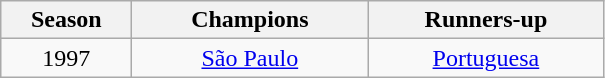<table class="wikitable" style="text-align:center; margin-left:1em;">
<tr>
<th style="width:80px">Season</th>
<th style="width:150px">Champions</th>
<th style="width:150px">Runners-up</th>
</tr>
<tr>
<td>1997</td>
<td><a href='#'>São Paulo</a></td>
<td><a href='#'>Portuguesa</a></td>
</tr>
</table>
